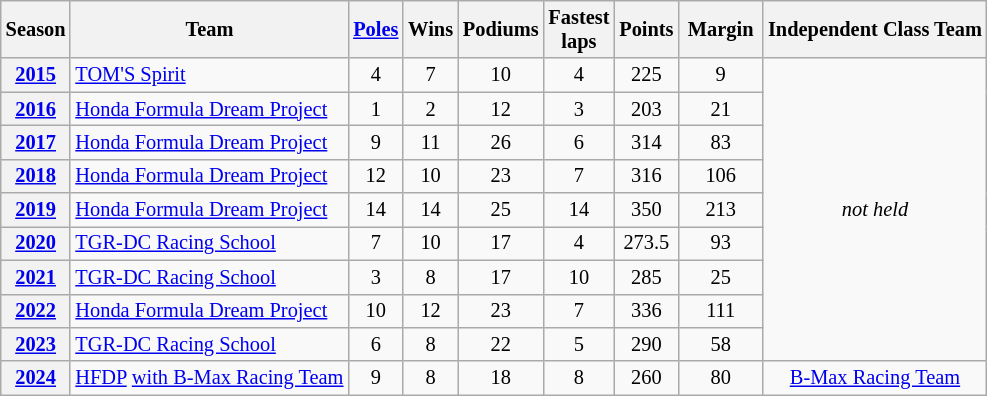<table class="wikitable" style="font-size:85%; text-align:center">
<tr>
<th>Season</th>
<th>Team</th>
<th scope=col><a href='#'>Poles</a></th>
<th scope=col>Wins</th>
<th scope=col>Podiums</th>
<th scope=col width="40">Fastest laps</th>
<th scope=col>Points</th>
<th scope=col width="50">Margin</th>
<th scope=col>Independent Class Team</th>
</tr>
<tr>
<th><a href='#'>2015</a></th>
<td align=left> <a href='#'>TOM'S Spirit</a></td>
<td>4</td>
<td>7</td>
<td>10</td>
<td>4</td>
<td>225</td>
<td>9</td>
<td rowspan=9><em>not held</em></td>
</tr>
<tr>
<th><a href='#'>2016</a></th>
<td align=left> <a href='#'>Honda Formula Dream Project</a></td>
<td>1</td>
<td>2</td>
<td>12</td>
<td>3</td>
<td>203</td>
<td>21</td>
</tr>
<tr>
<th><a href='#'>2017</a></th>
<td align=left> <a href='#'>Honda Formula Dream Project</a></td>
<td>9</td>
<td>11</td>
<td>26</td>
<td>6</td>
<td>314</td>
<td>83</td>
</tr>
<tr>
<th><a href='#'>2018</a></th>
<td align=left> <a href='#'>Honda Formula Dream Project</a></td>
<td>12</td>
<td>10</td>
<td>23</td>
<td>7</td>
<td>316</td>
<td>106</td>
</tr>
<tr>
<th><a href='#'>2019</a></th>
<td align=left> <a href='#'>Honda Formula Dream Project</a></td>
<td>14</td>
<td>14</td>
<td>25</td>
<td>14</td>
<td>350</td>
<td>213</td>
</tr>
<tr>
<th><a href='#'>2020</a></th>
<td align=left> <a href='#'>TGR-DC Racing School</a></td>
<td>7</td>
<td>10</td>
<td>17</td>
<td>4</td>
<td>273.5</td>
<td>93</td>
</tr>
<tr>
<th><a href='#'>2021</a></th>
<td align=left> <a href='#'>TGR-DC Racing School</a></td>
<td>3</td>
<td>8</td>
<td>17</td>
<td>10</td>
<td>285</td>
<td>25</td>
</tr>
<tr>
<th><a href='#'>2022</a></th>
<td align=left> <a href='#'>Honda Formula Dream Project</a></td>
<td>10</td>
<td>12</td>
<td>23</td>
<td>7</td>
<td>336</td>
<td>111</td>
</tr>
<tr>
<th><a href='#'>2023</a></th>
<td align=left> <a href='#'>TGR-DC Racing School</a></td>
<td>6</td>
<td>8</td>
<td>22</td>
<td>5</td>
<td>290</td>
<td>58</td>
</tr>
<tr>
<th><a href='#'>2024</a></th>
<td align=left> <a href='#'>HFDP</a> <a href='#'>with B-Max Racing Team</a></td>
<td>9</td>
<td>8</td>
<td>18</td>
<td>8</td>
<td>260</td>
<td>80</td>
<td> <a href='#'>B-Max Racing Team</a></td>
</tr>
</table>
